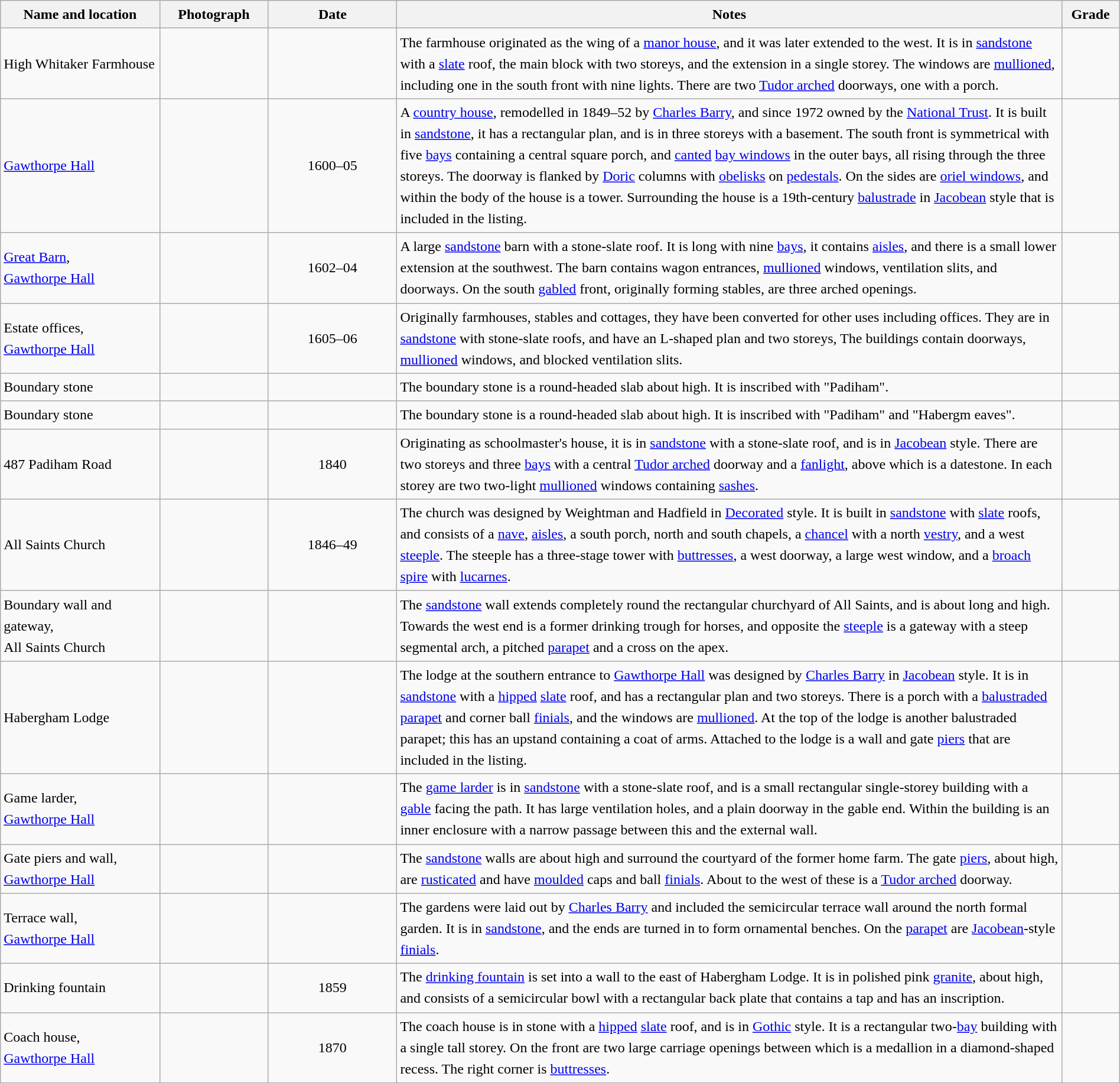<table class="wikitable sortable plainrowheaders" style="width:100%;border:0px;text-align:left;line-height:150%;">
<tr>
<th scope="col"  style="width:150px">Name and location</th>
<th scope="col"  style="width:100px" class="unsortable">Photograph</th>
<th scope="col"  style="width:120px">Date</th>
<th scope="col"  style="width:650px" class="unsortable">Notes</th>
<th scope="col"  style="width:50px">Grade</th>
</tr>
<tr>
<td>High Whitaker Farmhouse<br><small></small></td>
<td></td>
<td align="center"></td>
<td>The farmhouse originated as the wing of a <a href='#'>manor house</a>, and it was later extended to the west.  It is in <a href='#'>sandstone</a> with a <a href='#'>slate</a> roof, the main block with two storeys, and the extension in a single storey.  The windows are <a href='#'>mullioned</a>, including one in the south front with nine lights.  There are two <a href='#'>Tudor arched</a> doorways, one with a porch.</td>
<td align="center" ></td>
</tr>
<tr>
<td><a href='#'>Gawthorpe Hall</a><br><small></small></td>
<td></td>
<td align="center">1600–05</td>
<td>A <a href='#'>country house</a>, remodelled in 1849–52 by <a href='#'>Charles Barry</a>, and since 1972 owned by the <a href='#'>National Trust</a>.  It is built in <a href='#'>sandstone</a>, it has a rectangular plan, and is in three storeys with a basement.  The south front is symmetrical with five <a href='#'>bays</a> containing a central square porch, and <a href='#'>canted</a> <a href='#'>bay windows</a> in the outer bays, all rising through the three storeys.  The doorway is flanked by <a href='#'>Doric</a> columns with <a href='#'>obelisks</a> on <a href='#'>pedestals</a>. On the sides are <a href='#'>oriel windows</a>, and within the body of the house is a tower.  Surrounding the house is a 19th-century <a href='#'>balustrade</a> in <a href='#'>Jacobean</a> style that is included in the listing.</td>
<td align="center" ></td>
</tr>
<tr>
<td><a href='#'>Great Barn</a>,<br><a href='#'>Gawthorpe Hall</a><br><small></small></td>
<td></td>
<td align="center">1602–04</td>
<td>A large <a href='#'>sandstone</a> barn with a stone-slate roof.  It is  long with nine <a href='#'>bays</a>, it contains <a href='#'>aisles</a>, and there is a small lower extension at the southwest.  The barn contains wagon entrances, <a href='#'>mullioned</a> windows, ventilation slits, and doorways.  On the south <a href='#'>gabled</a> front, originally forming stables, are three arched openings.</td>
<td align="center" ></td>
</tr>
<tr>
<td>Estate offices,<br><a href='#'>Gawthorpe Hall</a><br><small></small></td>
<td></td>
<td align="center">1605–06</td>
<td>Originally farmhouses, stables and cottages, they have been converted for other uses including offices.  They are in <a href='#'>sandstone</a> with stone-slate roofs, and have an L-shaped plan and two storeys,  The buildings contain doorways, <a href='#'>mullioned</a> windows, and blocked ventilation slits.</td>
<td align="center" ></td>
</tr>
<tr>
<td>Boundary stone<br><small></small></td>
<td></td>
<td align="center"></td>
<td>The boundary stone is a round-headed slab about  high.  It is inscribed with "Padiham".</td>
<td align="center" ></td>
</tr>
<tr>
<td>Boundary stone<br><small></small></td>
<td></td>
<td align="center"></td>
<td>The boundary stone is a round-headed slab about  high.  It is inscribed with "Padiham" and "Habergm eaves".</td>
<td align="center" ></td>
</tr>
<tr>
<td>487 Padiham Road<br><small></small></td>
<td></td>
<td align="center">1840</td>
<td>Originating as schoolmaster's house, it is in <a href='#'>sandstone</a> with a stone-slate roof, and is in <a href='#'>Jacobean</a> style.  There are two storeys and three <a href='#'>bays</a> with a central <a href='#'>Tudor arched</a> doorway and a <a href='#'>fanlight</a>, above which is a datestone.  In each storey are two two-light <a href='#'>mullioned</a> windows containing <a href='#'>sashes</a>.</td>
<td align="center" ></td>
</tr>
<tr>
<td>All Saints Church<br><small></small></td>
<td></td>
<td align="center">1846–49</td>
<td>The church was designed by Weightman and Hadfield in <a href='#'>Decorated</a> style.  It is built in <a href='#'>sandstone</a> with <a href='#'>slate</a> roofs, and consists of a <a href='#'>nave</a>, <a href='#'>aisles</a>, a south porch, north and south chapels, a <a href='#'>chancel</a> with a north <a href='#'>vestry</a>, and a west <a href='#'>steeple</a>.  The steeple has a three-stage tower with <a href='#'>buttresses</a>, a west doorway, a large west window, and a <a href='#'>broach spire</a> with <a href='#'>lucarnes</a>.</td>
<td align="center" ></td>
</tr>
<tr>
<td>Boundary wall and gateway,<br>All Saints Church<br><small></small></td>
<td></td>
<td align="center"></td>
<td>The <a href='#'>sandstone</a> wall extends completely round the rectangular churchyard of All Saints, and is about  long and  high.  Towards the west end is a former drinking trough for horses, and opposite the <a href='#'>steeple</a> is a gateway with a steep segmental arch, a pitched <a href='#'>parapet</a> and a cross on the apex.</td>
<td align="center" ></td>
</tr>
<tr>
<td>Habergham Lodge<br><small></small></td>
<td></td>
<td align="center"></td>
<td>The lodge at the southern entrance to <a href='#'>Gawthorpe Hall</a> was designed by <a href='#'>Charles Barry</a> in <a href='#'>Jacobean</a> style.  It is in <a href='#'>sandstone</a> with a <a href='#'>hipped</a> <a href='#'>slate</a> roof, and has a rectangular plan and two storeys.  There is a porch with a <a href='#'>balustraded</a> <a href='#'>parapet</a> and corner ball <a href='#'>finials</a>, and the windows are <a href='#'>mullioned</a>.  At the top of the lodge is another balustraded parapet; this has an upstand containing a coat of arms.  Attached to the lodge is a wall and gate <a href='#'>piers</a> that are included in the listing.</td>
<td align="center" ></td>
</tr>
<tr>
<td>Game larder,<br><a href='#'>Gawthorpe Hall</a><br><small></small></td>
<td></td>
<td align="center"></td>
<td>The <a href='#'>game larder</a> is in <a href='#'>sandstone</a> with a stone-slate roof, and is a small rectangular single-storey building with a <a href='#'>gable</a> facing the path.  It has large ventilation holes, and a plain doorway in the gable end.  Within the building is an inner enclosure with a narrow passage between this and the external wall.</td>
<td align="center" ></td>
</tr>
<tr>
<td>Gate piers and wall,<br><a href='#'>Gawthorpe Hall</a><br><small></small></td>
<td></td>
<td align="center"></td>
<td>The <a href='#'>sandstone</a> walls are about  high and surround the courtyard of the former home farm.  The gate <a href='#'>piers</a>, about  high, are <a href='#'>rusticated</a> and have <a href='#'>moulded</a> caps and ball <a href='#'>finials</a>.  About  to the west of these is a <a href='#'>Tudor arched</a> doorway.</td>
<td align="center" ></td>
</tr>
<tr>
<td>Terrace wall,<br><a href='#'>Gawthorpe Hall</a><br><small></small></td>
<td></td>
<td align="center"></td>
<td>The gardens were laid out by <a href='#'>Charles Barry</a> and included the semicircular terrace wall around the north formal garden.  It is in <a href='#'>sandstone</a>, and the ends are turned in to form ornamental benches.  On the <a href='#'>parapet</a> are <a href='#'>Jacobean</a>-style <a href='#'>finials</a>.</td>
<td align="center" ></td>
</tr>
<tr>
<td>Drinking fountain<br><small></small></td>
<td></td>
<td align="center">1859</td>
<td>The <a href='#'>drinking fountain</a> is set into a wall to the east of Habergham Lodge.  It is in polished pink <a href='#'>granite</a>, about  high, and consists of a semicircular bowl with a rectangular back plate that contains a tap and has an inscription.</td>
<td align="center" ></td>
</tr>
<tr>
<td>Coach house,<br><a href='#'>Gawthorpe Hall</a><br><small></small></td>
<td></td>
<td align="center">1870</td>
<td>The coach house is in stone with a <a href='#'>hipped</a> <a href='#'>slate</a> roof, and is in <a href='#'>Gothic</a> style.  It is a rectangular two-<a href='#'>bay</a> building with a single tall storey.  On the front are two large carriage openings between which is a medallion in a diamond-shaped recess.  The right corner is <a href='#'>buttresses</a>.</td>
<td align="center" ></td>
</tr>
<tr>
</tr>
</table>
